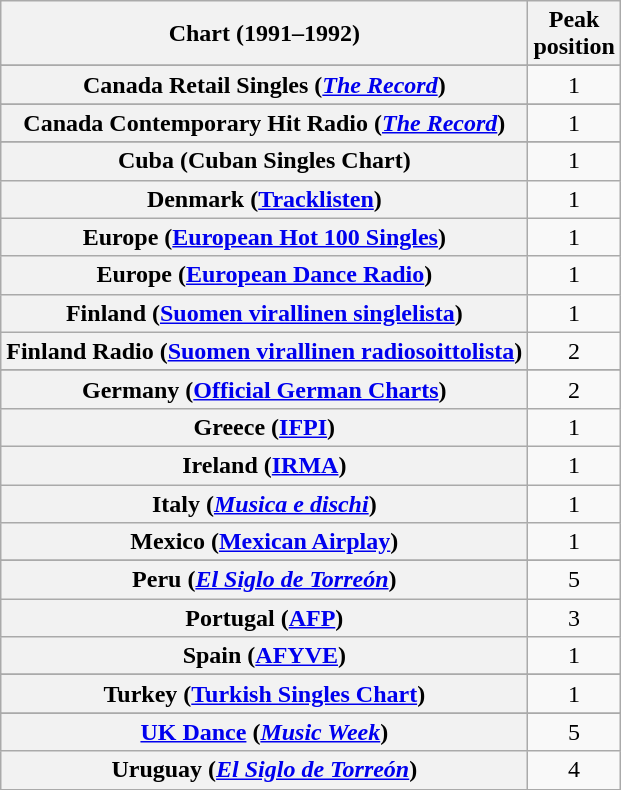<table class="wikitable sortable plainrowheaders" style="text-align:center">
<tr>
<th scope="col">Chart (1991–1992)</th>
<th scope="col">Peak<br>position</th>
</tr>
<tr>
</tr>
<tr>
</tr>
<tr>
</tr>
<tr>
<th scope="row">Canada Retail Singles (<em><a href='#'>The Record</a></em>)</th>
<td>1</td>
</tr>
<tr>
</tr>
<tr>
</tr>
<tr>
<th scope="row">Canada Contemporary Hit Radio (<em><a href='#'>The Record</a></em>)</th>
<td>1</td>
</tr>
<tr>
</tr>
<tr>
<th scope="row">Cuba (Cuban Singles Chart)</th>
<td>1</td>
</tr>
<tr>
<th scope="row">Denmark (<a href='#'>Tracklisten</a>)</th>
<td>1</td>
</tr>
<tr>
<th scope="row">Europe (<a href='#'>European Hot 100 Singles</a>)</th>
<td>1</td>
</tr>
<tr>
<th scope="row">Europe (<a href='#'>European Dance Radio</a>)</th>
<td>1</td>
</tr>
<tr>
<th scope="row">Finland (<a href='#'>Suomen virallinen singlelista</a>)</th>
<td>1</td>
</tr>
<tr>
<th scope="row">Finland Radio (<a href='#'>Suomen virallinen radiosoittolista</a>)</th>
<td>2</td>
</tr>
<tr>
</tr>
<tr>
<th scope="row">Germany (<a href='#'>Official German Charts</a>)</th>
<td>2</td>
</tr>
<tr>
<th scope="row">Greece (<a href='#'>IFPI</a>)</th>
<td>1</td>
</tr>
<tr>
<th scope="row">Ireland (<a href='#'>IRMA</a>)</th>
<td>1</td>
</tr>
<tr>
<th scope="row">Italy (<em><a href='#'>Musica e dischi</a></em>)</th>
<td>1</td>
</tr>
<tr>
<th scope="row">Mexico (<a href='#'>Mexican Airplay</a>)</th>
<td>1</td>
</tr>
<tr>
</tr>
<tr>
</tr>
<tr>
</tr>
<tr>
</tr>
<tr>
<th scope="row">Peru (<em><a href='#'>El Siglo de Torreón</a></em>)</th>
<td>5</td>
</tr>
<tr>
<th scope="row">Portugal (<a href='#'>AFP</a>)</th>
<td>3</td>
</tr>
<tr>
<th scope="row">Spain (<a href='#'>AFYVE</a>)</th>
<td>1</td>
</tr>
<tr>
</tr>
<tr>
</tr>
<tr>
<th scope="row">Turkey (<a href='#'>Turkish Singles Chart</a>)</th>
<td>1</td>
</tr>
<tr>
</tr>
<tr>
<th scope="row"><a href='#'>UK Dance</a> (<em><a href='#'>Music Week</a></em>)</th>
<td>5</td>
</tr>
<tr>
<th scope="row">Uruguay (<em><a href='#'>El Siglo de Torreón</a></em>)</th>
<td>4</td>
</tr>
<tr>
</tr>
<tr>
</tr>
<tr>
</tr>
<tr>
</tr>
<tr>
</tr>
</table>
